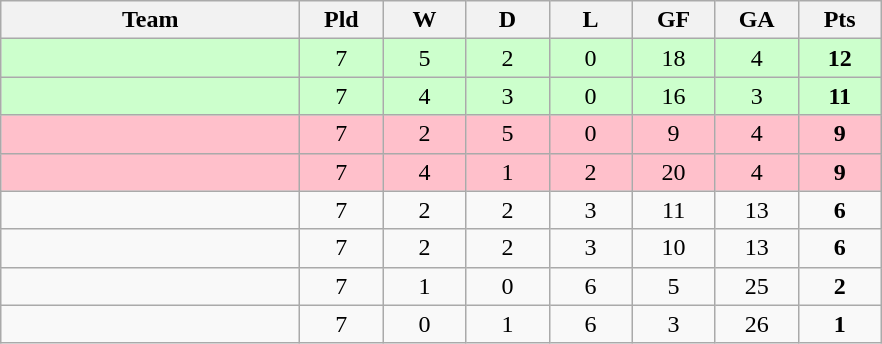<table class="wikitable" style="text-align:center">
<tr>
<th style="width:12em">Team</th>
<th style="width:3em">Pld</th>
<th style="width:3em">W</th>
<th style="width:3em">D</th>
<th style="width:3em">L</th>
<th style="width:3em">GF</th>
<th style="width:3em">GA</th>
<th style="width:3em">Pts</th>
</tr>
<tr style="background:#ccffcc;">
<td align=left></td>
<td>7</td>
<td>5</td>
<td>2</td>
<td>0</td>
<td>18</td>
<td>4</td>
<td><strong>12</strong></td>
</tr>
<tr style="background:#ccffcc;">
<td align=left></td>
<td>7</td>
<td>4</td>
<td>3</td>
<td>0</td>
<td>16</td>
<td>3</td>
<td><strong>11</strong></td>
</tr>
<tr style="background:pink;">
<td align=left></td>
<td>7</td>
<td>2</td>
<td>5</td>
<td>0</td>
<td>9</td>
<td>4</td>
<td><strong>9</strong></td>
</tr>
<tr style="background:pink;">
<td align=left></td>
<td>7</td>
<td>4</td>
<td>1</td>
<td>2</td>
<td>20</td>
<td>4</td>
<td><strong>9</strong></td>
</tr>
<tr>
<td align=left></td>
<td>7</td>
<td>2</td>
<td>2</td>
<td>3</td>
<td>11</td>
<td>13</td>
<td><strong>6</strong></td>
</tr>
<tr>
<td align=left></td>
<td>7</td>
<td>2</td>
<td>2</td>
<td>3</td>
<td>10</td>
<td>13</td>
<td><strong>6</strong></td>
</tr>
<tr>
<td align=left></td>
<td>7</td>
<td>1</td>
<td>0</td>
<td>6</td>
<td>5</td>
<td>25</td>
<td><strong>2</strong></td>
</tr>
<tr>
<td align=left></td>
<td>7</td>
<td>0</td>
<td>1</td>
<td>6</td>
<td>3</td>
<td>26</td>
<td><strong>1</strong></td>
</tr>
</table>
